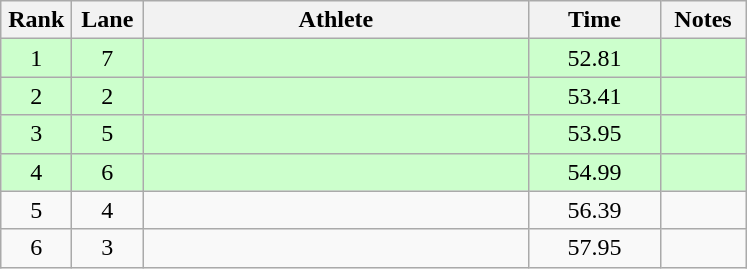<table class="wikitable sortable" style="text-align:center">
<tr>
<th width=40>Rank</th>
<th width=40>Lane</th>
<th width=250>Athlete</th>
<th width=80>Time</th>
<th width=50>Notes</th>
</tr>
<tr bgcolor=ccffcc>
<td>1</td>
<td>7</td>
<td align=left></td>
<td>52.81</td>
<td></td>
</tr>
<tr bgcolor=ccffcc>
<td>2</td>
<td>2</td>
<td align=left></td>
<td>53.41</td>
<td></td>
</tr>
<tr bgcolor=ccffcc>
<td>3</td>
<td>5</td>
<td align=left></td>
<td>53.95</td>
<td></td>
</tr>
<tr bgcolor=ccffcc>
<td>4</td>
<td>6</td>
<td align=left></td>
<td>54.99</td>
<td></td>
</tr>
<tr>
<td>5</td>
<td>4</td>
<td align=left></td>
<td>56.39</td>
<td></td>
</tr>
<tr>
<td>6</td>
<td>3</td>
<td align=left></td>
<td>57.95</td>
<td></td>
</tr>
</table>
